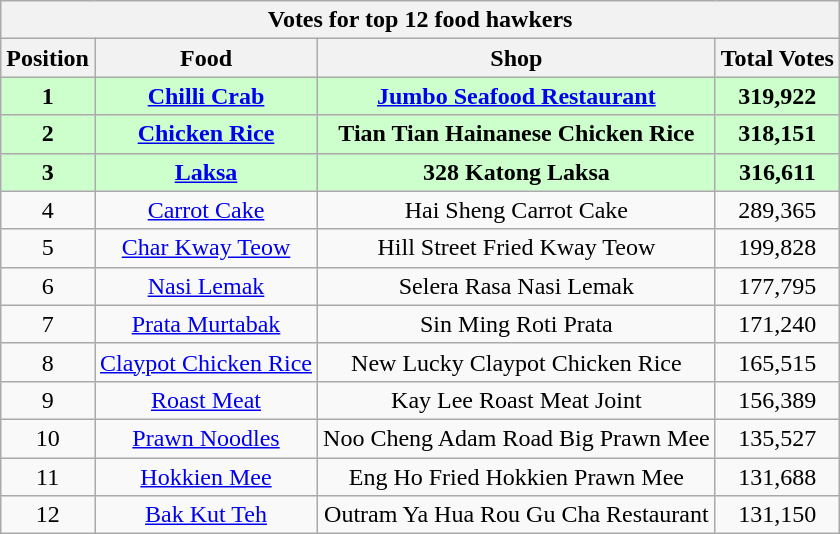<table class="wikitable" style="text-align: center;font-size:100%;">
<tr>
<th colspan=9>Votes for top 12 food hawkers</th>
</tr>
<tr>
<th>Position</th>
<th>Food</th>
<th>Shop</th>
<th>Total Votes</th>
</tr>
<tr bgcolor=#CCFFCC>
<td><strong>1</strong></td>
<td><strong><a href='#'>Chilli Crab</a></strong></td>
<td><strong><a href='#'>Jumbo Seafood Restaurant</a></strong></td>
<td><strong>319,922</strong></td>
</tr>
<tr bgcolor=#CCFFCC>
<td><strong>2</strong></td>
<td><strong><a href='#'>Chicken Rice</a></strong></td>
<td><strong>Tian Tian Hainanese Chicken Rice</strong></td>
<td><strong>318,151</strong></td>
</tr>
<tr bgcolor=#CCFFCC>
<td><strong>3</strong></td>
<td><strong><a href='#'>Laksa</a></strong></td>
<td><strong>328 Katong Laksa</strong></td>
<td><strong>316,611</strong></td>
</tr>
<tr>
<td>4</td>
<td><a href='#'>Carrot Cake</a></td>
<td>Hai Sheng Carrot Cake</td>
<td>289,365</td>
</tr>
<tr>
<td>5</td>
<td><a href='#'>Char Kway Teow</a></td>
<td>Hill Street Fried Kway Teow</td>
<td>199,828</td>
</tr>
<tr>
<td>6</td>
<td><a href='#'>Nasi Lemak</a></td>
<td>Selera Rasa Nasi Lemak</td>
<td>177,795</td>
</tr>
<tr>
<td>7</td>
<td><a href='#'>Prata Murtabak</a></td>
<td>Sin Ming Roti Prata</td>
<td>171,240</td>
</tr>
<tr>
<td>8</td>
<td><a href='#'>Claypot Chicken Rice</a></td>
<td>New Lucky Claypot Chicken Rice</td>
<td>165,515</td>
</tr>
<tr>
<td>9</td>
<td><a href='#'>Roast Meat</a></td>
<td>Kay Lee Roast Meat Joint</td>
<td>156,389</td>
</tr>
<tr>
<td>10</td>
<td><a href='#'>Prawn Noodles</a></td>
<td>Noo Cheng Adam Road Big Prawn Mee</td>
<td>135,527</td>
</tr>
<tr>
<td>11</td>
<td><a href='#'>Hokkien Mee</a></td>
<td>Eng Ho Fried Hokkien Prawn Mee</td>
<td>131,688</td>
</tr>
<tr>
<td>12</td>
<td><a href='#'>Bak Kut Teh</a></td>
<td>Outram Ya Hua Rou Gu Cha Restaurant</td>
<td>131,150</td>
</tr>
</table>
